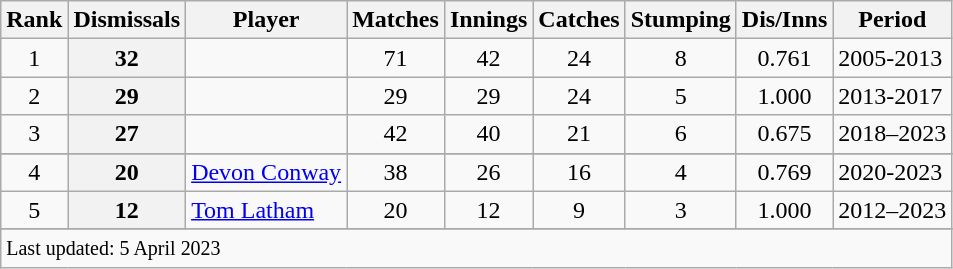<table class="wikitable plainrowheaders sortable">
<tr>
<th scope=col>Rank</th>
<th scope=col>Dismissals</th>
<th scope=col>Player</th>
<th scope=col>Matches</th>
<th scope=col>Innings</th>
<th scope=col>Catches</th>
<th scope=col>Stumping</th>
<th scope=col>Dis/Inns</th>
<th scope=col>Period</th>
</tr>
<tr>
<td align=center>1</td>
<th scope=row style=text-align:center;>32</th>
<td></td>
<td align=center>71</td>
<td align=center>42</td>
<td align=center>24</td>
<td align=center>8</td>
<td align=center>0.761</td>
<td>2005-2013</td>
</tr>
<tr>
<td align=center>2</td>
<th scope=row style=text-align:center;>29</th>
<td></td>
<td align=center>29</td>
<td align=center>29</td>
<td align=center>24</td>
<td align=center>5</td>
<td align=center>1.000</td>
<td>2013-2017</td>
</tr>
<tr>
<td align=center>3</td>
<th scope=row style=text-align:center;>27</th>
<td></td>
<td align=center>42</td>
<td align=center>40</td>
<td align=center>21</td>
<td align=center>6</td>
<td align=center>0.675</td>
<td>2018–2023</td>
</tr>
<tr>
</tr>
<tr>
<td align=center>4</td>
<th scope=row style=text-align:center;>20</th>
<td><a href='#'>Devon Conway</a></td>
<td align=center>38</td>
<td align=center>26</td>
<td align=center>16</td>
<td align=center>4</td>
<td align=center>0.769</td>
<td>2020-2023</td>
</tr>
<tr>
<td align=center>5</td>
<th scope=row style=text-align:center;>12</th>
<td><a href='#'>Tom Latham</a></td>
<td align=center>20</td>
<td align=center>12</td>
<td align=center>9</td>
<td align=center>3</td>
<td align=center>1.000</td>
<td>2012–2023</td>
</tr>
<tr>
</tr>
<tr class=sortbottom>
<td colspan=9><small>Last updated: 5 April 2023</small></td>
</tr>
</table>
